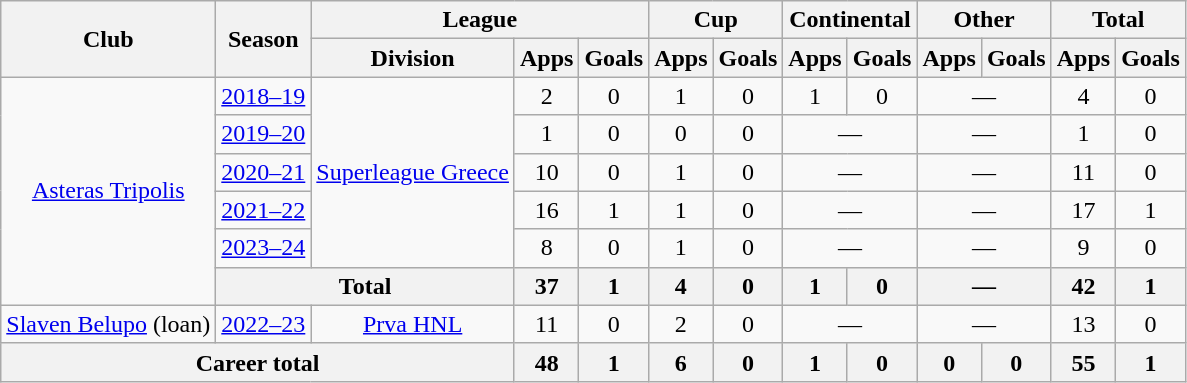<table class="wikitable" style="text-align:center">
<tr>
<th rowspan=2>Club</th>
<th rowspan=2>Season</th>
<th colspan=3>League</th>
<th colspan=2>Cup</th>
<th colspan=2>Continental</th>
<th colspan=2>Other</th>
<th colspan=2>Total</th>
</tr>
<tr>
<th>Division</th>
<th>Apps</th>
<th>Goals</th>
<th>Apps</th>
<th>Goals</th>
<th>Apps</th>
<th>Goals</th>
<th>Apps</th>
<th>Goals</th>
<th>Apps</th>
<th>Goals</th>
</tr>
<tr>
<td rowspan="6"><a href='#'>Asteras Tripolis</a></td>
<td><a href='#'>2018–19</a></td>
<td rowspan="5"><a href='#'>Superleague Greece</a></td>
<td>2</td>
<td>0</td>
<td>1</td>
<td>0</td>
<td>1</td>
<td>0</td>
<td colspan="2">—</td>
<td>4</td>
<td>0</td>
</tr>
<tr>
<td><a href='#'>2019–20</a></td>
<td>1</td>
<td>0</td>
<td>0</td>
<td>0</td>
<td colspan="2">—</td>
<td colspan="2">—</td>
<td>1</td>
<td>0</td>
</tr>
<tr>
<td><a href='#'>2020–21</a></td>
<td>10</td>
<td>0</td>
<td>1</td>
<td>0</td>
<td colspan="2">—</td>
<td colspan="2">—</td>
<td>11</td>
<td>0</td>
</tr>
<tr>
<td><a href='#'>2021–22</a></td>
<td>16</td>
<td>1</td>
<td>1</td>
<td>0</td>
<td colspan="2">—</td>
<td colspan="2">—</td>
<td>17</td>
<td>1</td>
</tr>
<tr>
<td><a href='#'>2023–24</a></td>
<td>8</td>
<td>0</td>
<td>1</td>
<td>0</td>
<td colspan="2">—</td>
<td colspan="2">—</td>
<td>9</td>
<td>0</td>
</tr>
<tr>
<th colspan="2">Total</th>
<th>37</th>
<th>1</th>
<th>4</th>
<th>0</th>
<th>1</th>
<th>0</th>
<th colspan="2">—</th>
<th>42</th>
<th>1</th>
</tr>
<tr>
<td><a href='#'>Slaven Belupo</a> (loan)</td>
<td><a href='#'>2022–23</a></td>
<td><a href='#'>Prva HNL</a></td>
<td>11</td>
<td>0</td>
<td>2</td>
<td>0</td>
<td colspan="2">—</td>
<td colspan="2">—</td>
<td>13</td>
<td>0</td>
</tr>
<tr>
<th colspan=3>Career total</th>
<th>48</th>
<th>1</th>
<th>6</th>
<th>0</th>
<th>1</th>
<th>0</th>
<th>0</th>
<th>0</th>
<th>55</th>
<th>1</th>
</tr>
</table>
